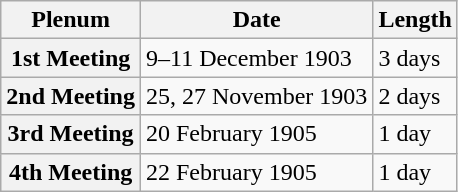<table class="wikitable sortable plainrowheaders">
<tr>
<th scope="col">Plenum</th>
<th scope="col">Date</th>
<th scope="col">Length</th>
</tr>
<tr>
<th scope="row">1st Meeting</th>
<td data-sort-value="1">9–11 December 1903</td>
<td>3 days</td>
</tr>
<tr>
<th scope="row">2nd Meeting</th>
<td data-sort-value="2">25, 27 November 1903</td>
<td>2 days</td>
</tr>
<tr>
<th scope="row">3rd Meeting</th>
<td data-sort-value="3">20 February 1905</td>
<td>1 day</td>
</tr>
<tr>
<th scope="row">4th Meeting</th>
<td data-sort-value="4">22 February 1905</td>
<td>1 day</td>
</tr>
</table>
